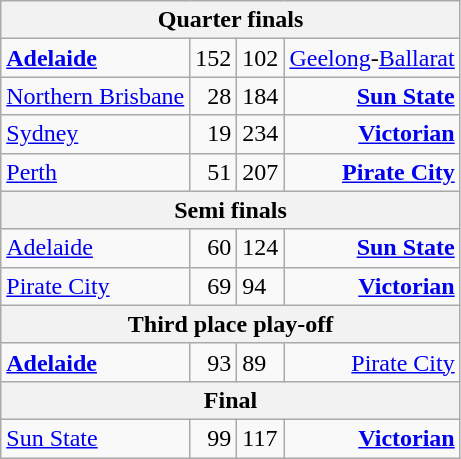<table class="wikitable">
<tr>
<th colspan=4>Quarter finals</th>
</tr>
<tr>
<td><strong><a href='#'>Adelaide</a></strong></td>
<td style="text-align:right;">152</td>
<td>102</td>
<td style="text-align:right;"><a href='#'>Geelong</a>-<a href='#'>Ballarat</a></td>
</tr>
<tr>
<td><a href='#'>Northern Brisbane</a></td>
<td style="text-align:right;">28</td>
<td>184</td>
<td style="text-align:right;"><strong><a href='#'>Sun State</a></strong></td>
</tr>
<tr>
<td><a href='#'>Sydney</a></td>
<td style="text-align:right;">19</td>
<td>234</td>
<td style="text-align:right;"><strong><a href='#'>Victorian</a></strong></td>
</tr>
<tr>
<td><a href='#'>Perth</a></td>
<td style="text-align:right;">51</td>
<td>207</td>
<td style="text-align:right;"><strong><a href='#'>Pirate City</a></strong></td>
</tr>
<tr>
<th colspan=4>Semi finals</th>
</tr>
<tr>
<td><a href='#'>Adelaide</a></td>
<td style="text-align:right;">60</td>
<td>124</td>
<td style="text-align:right;"><strong><a href='#'>Sun State</a></strong></td>
</tr>
<tr>
<td><a href='#'>Pirate City</a></td>
<td style="text-align:right;">69</td>
<td>94</td>
<td style="text-align:right;"><strong><a href='#'>Victorian</a></strong></td>
</tr>
<tr>
<th colspan=4>Third place play-off</th>
</tr>
<tr>
<td><strong><a href='#'>Adelaide</a></strong></td>
<td style="text-align:right;">93</td>
<td>89</td>
<td style="text-align:right;"><a href='#'>Pirate City</a></td>
</tr>
<tr>
<th colspan=4>Final</th>
</tr>
<tr>
<td><a href='#'>Sun State</a></td>
<td style="text-align:right;">99</td>
<td>117</td>
<td style="text-align:right;"><strong><a href='#'>Victorian</a></strong></td>
</tr>
</table>
